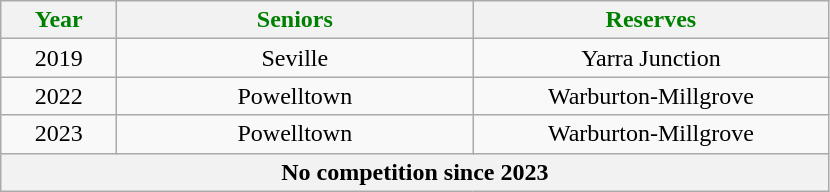<table class="wikitable">
<tr>
<th style="color:green" width="70">Year</th>
<th style="color:green" width="230">Seniors</th>
<th style="color:green" width="230">Reserves</th>
</tr>
<tr>
<td align="center">2019</td>
<td align="center">Seville</td>
<td align="center">Yarra Junction</td>
</tr>
<tr>
<td align="center">2022</td>
<td align="center">Powelltown</td>
<td align="center">Warburton-Millgrove</td>
</tr>
<tr>
<td align="center">2023</td>
<td align="center">Powelltown</td>
<td align="center">Warburton-Millgrove</td>
</tr>
<tr>
<th colspan="3">No competition since 2023</th>
</tr>
</table>
